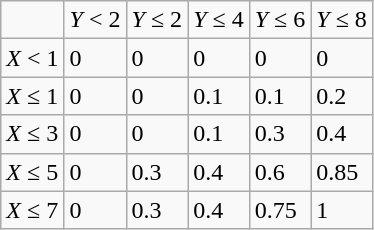<table class="wikitable">
<tr>
<td></td>
<td><em>Y</em> < 2</td>
<td><em>Y</em> ≤ 2</td>
<td><em>Y</em> ≤ 4</td>
<td><em>Y</em> ≤ 6</td>
<td><em>Y</em> ≤ 8</td>
</tr>
<tr>
<td><em>X</em> < 1</td>
<td>0</td>
<td>0</td>
<td>0</td>
<td>0</td>
<td>0</td>
</tr>
<tr>
<td><em>X</em> ≤ 1</td>
<td>0</td>
<td>0</td>
<td>0.1</td>
<td>0.1</td>
<td>0.2</td>
</tr>
<tr>
<td><em>X</em> ≤ 3</td>
<td>0</td>
<td>0</td>
<td>0.1</td>
<td>0.3</td>
<td>0.4</td>
</tr>
<tr>
<td><em>X</em> ≤ 5</td>
<td>0</td>
<td>0.3</td>
<td>0.4</td>
<td>0.6</td>
<td>0.85</td>
</tr>
<tr>
<td><em>X</em> ≤ 7</td>
<td>0</td>
<td>0.3</td>
<td>0.4</td>
<td>0.75</td>
<td>1</td>
</tr>
</table>
